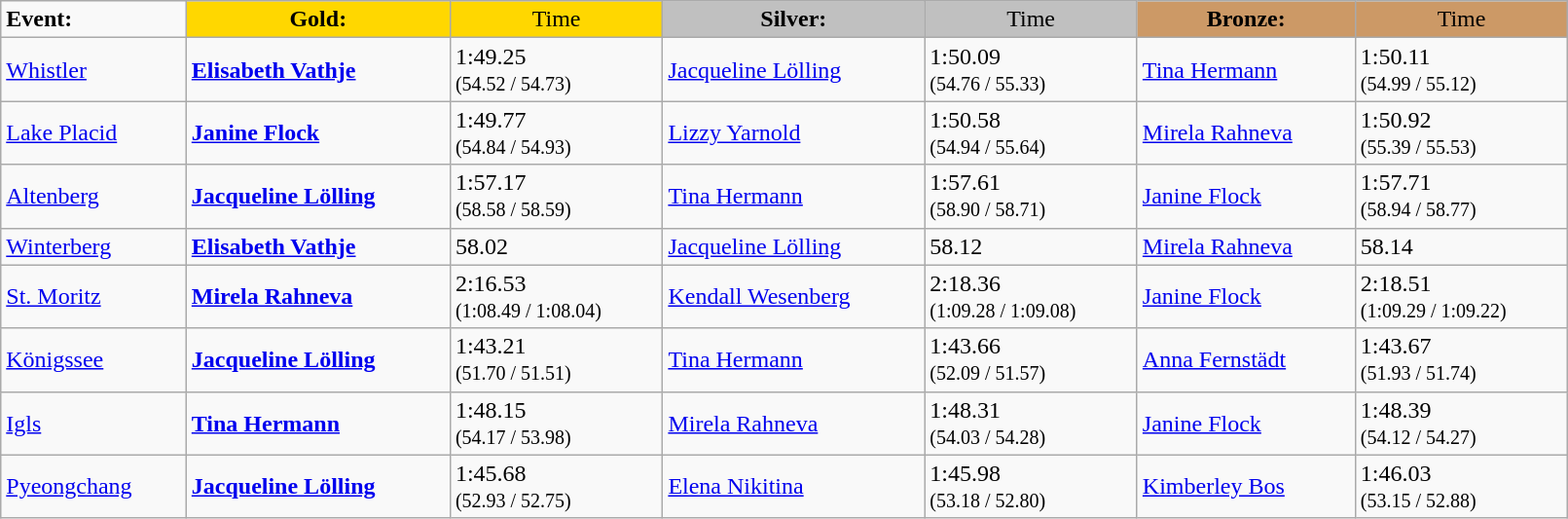<table class="wikitable" style="width:85%;">
<tr>
<td><strong>Event:</strong></td>
<td !  style="text-align:center; background:gold;"><strong>Gold:</strong></td>
<td !  style="text-align:center; background:gold;">Time</td>
<td !  style="text-align:center; background:silver;"><strong>Silver:</strong></td>
<td !  style="text-align:center; background:silver;">Time</td>
<td !  style="text-align:center; background:#c96;"><strong>Bronze:</strong></td>
<td !  style="text-align:center; background:#c96;">Time</td>
</tr>
<tr>
<td> <a href='#'>Whistler</a></td>
<td><strong><a href='#'>Elisabeth Vathje</a></strong><br><small></small></td>
<td>1:49.25<br><small>(54.52 / 54.73)</small></td>
<td><a href='#'>Jacqueline Lölling</a><br><small></small></td>
<td>1:50.09<br><small>(54.76 / 55.33)</small></td>
<td><a href='#'>Tina Hermann</a><br><small></small></td>
<td>1:50.11<br><small>(54.99 / 55.12)</small></td>
</tr>
<tr>
<td> <a href='#'>Lake Placid</a></td>
<td><strong><a href='#'>Janine Flock</a></strong><br><small></small></td>
<td>1:49.77<br><small>(54.84 / 54.93)</small></td>
<td><a href='#'>Lizzy Yarnold</a><br><small></small></td>
<td>1:50.58<br><small>(54.94 / 55.64)</small></td>
<td><a href='#'>Mirela Rahneva </a><br><small></small></td>
<td>1:50.92<br><small>(55.39 / 55.53)</small></td>
</tr>
<tr>
<td> <a href='#'>Altenberg</a></td>
<td><strong><a href='#'>Jacqueline Lölling</a></strong><br><small></small></td>
<td>1:57.17<br><small>(58.58 / 58.59)</small></td>
<td><a href='#'>Tina Hermann</a><br><small></small></td>
<td>1:57.61<br><small>(58.90 / 58.71)</small></td>
<td><a href='#'>Janine Flock</a><br><small></small></td>
<td>1:57.71<br><small>(58.94 / 58.77)</small></td>
</tr>
<tr>
<td> <a href='#'>Winterberg</a></td>
<td><strong><a href='#'>Elisabeth Vathje</a></strong><br><small></small></td>
<td>58.02</td>
<td><a href='#'>Jacqueline Lölling</a><br><small></small></td>
<td>58.12</td>
<td><a href='#'>Mirela Rahneva</a><br><small></small></td>
<td>58.14</td>
</tr>
<tr>
<td> <a href='#'>St. Moritz</a></td>
<td><strong><a href='#'>Mirela Rahneva</a></strong><br><small></small></td>
<td>2:16.53<br><small>(1:08.49 / 1:08.04)</small></td>
<td><a href='#'>Kendall Wesenberg</a><br><small></small></td>
<td>2:18.36<br><small>(1:09.28 / 1:09.08)</small></td>
<td><a href='#'>Janine Flock</a><br><small></small></td>
<td>2:18.51<br><small>(1:09.29 / 1:09.22)</small></td>
</tr>
<tr>
<td> <a href='#'>Königssee</a></td>
<td><strong><a href='#'>Jacqueline Lölling</a></strong><br><small></small></td>
<td>1:43.21<br><small>(51.70 / 51.51)</small></td>
<td><a href='#'>Tina Hermann</a><br><small></small></td>
<td>1:43.66<br><small>(52.09 / 51.57)</small></td>
<td><a href='#'>Anna Fernstädt</a><br><small></small></td>
<td>1:43.67<br><small>(51.93 / 51.74)</small></td>
</tr>
<tr>
<td> <a href='#'>Igls</a></td>
<td><strong><a href='#'>Tina Hermann</a></strong><br><small></small></td>
<td>1:48.15<br><small>(54.17 / 53.98)</small></td>
<td><a href='#'>Mirela Rahneva</a><br><small></small></td>
<td>1:48.31<br><small>(54.03 / 54.28)</small></td>
<td><a href='#'>Janine Flock</a><br><small></small></td>
<td>1:48.39<br><small>(54.12 / 54.27)</small></td>
</tr>
<tr>
<td> <a href='#'>Pyeongchang</a></td>
<td><strong><a href='#'>Jacqueline Lölling</a></strong><br><small></small></td>
<td>1:45.68<br><small>(52.93 / 52.75)</small></td>
<td><a href='#'>Elena Nikitina</a><br><small></small></td>
<td>1:45.98<br><small>(53.18 / 52.80)</small></td>
<td><a href='#'>Kimberley Bos</a><br><small></small></td>
<td>1:46.03<br><small>(53.15 / 52.88)</small></td>
</tr>
</table>
